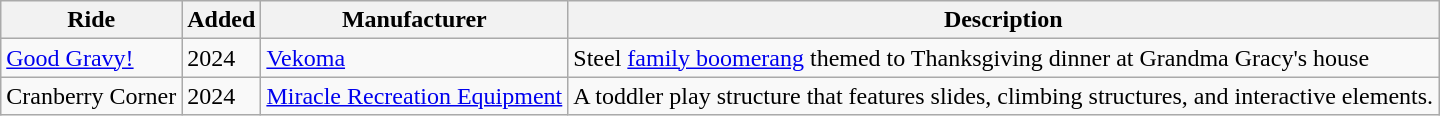<table class="wikitable">
<tr>
<th>Ride</th>
<th>Added</th>
<th>Manufacturer</th>
<th>Description</th>
</tr>
<tr>
<td><a href='#'>Good Gravy!</a></td>
<td>2024</td>
<td><a href='#'>Vekoma</a></td>
<td>Steel <a href='#'>family boomerang</a> themed to Thanksgiving dinner at Grandma Gracy's house</td>
</tr>
<tr>
<td>Cranberry Corner</td>
<td>2024</td>
<td><a href='#'>Miracle Recreation Equipment</a></td>
<td>A toddler play structure that features slides, climbing structures, and interactive elements.</td>
</tr>
</table>
